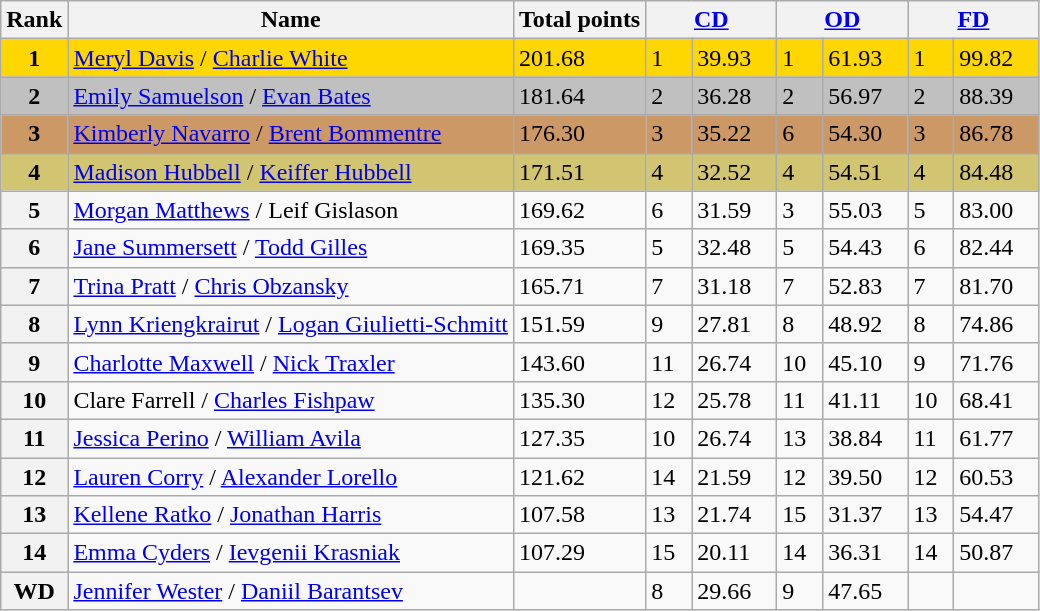<table class="wikitable sortable">
<tr>
<th>Rank</th>
<th>Name</th>
<th>Total points</th>
<th colspan="2" width="80px"><a href='#'>CD</a></th>
<th colspan="2" width="80px"><a href='#'>OD</a></th>
<th colspan="2" width="80px"><a href='#'>FD</a></th>
</tr>
<tr bgcolor="gold">
<td align="center"><strong>1</strong></td>
<td><a href='#'>Meryl Davis</a> / <a href='#'>Charlie White</a></td>
<td>201.68</td>
<td>1</td>
<td>39.93</td>
<td>1</td>
<td>61.93</td>
<td>1</td>
<td>99.82</td>
</tr>
<tr bgcolor="silver">
<td align="center"><strong>2</strong></td>
<td><a href='#'>Emily Samuelson</a> / <a href='#'>Evan Bates</a></td>
<td>181.64</td>
<td>2</td>
<td>36.28</td>
<td>2</td>
<td>56.97</td>
<td>2</td>
<td>88.39</td>
</tr>
<tr bgcolor="cc9966">
<td align="center"><strong>3</strong></td>
<td><a href='#'>Kimberly Navarro</a> / <a href='#'>Brent Bommentre</a></td>
<td>176.30</td>
<td>3</td>
<td>35.22</td>
<td>6</td>
<td>54.30</td>
<td>3</td>
<td>86.78</td>
</tr>
<tr bgcolor="#d1c571">
<td align="center"><strong>4</strong></td>
<td><a href='#'>Madison Hubbell</a> / <a href='#'>Keiffer Hubbell</a></td>
<td>171.51</td>
<td>4</td>
<td>32.52</td>
<td>4</td>
<td>54.51</td>
<td>4</td>
<td>84.48</td>
</tr>
<tr>
<th>5</th>
<td><a href='#'>Morgan Matthews</a> / Leif Gislason</td>
<td>169.62</td>
<td>6</td>
<td>31.59</td>
<td>3</td>
<td>55.03</td>
<td>5</td>
<td>83.00</td>
</tr>
<tr>
<th>6</th>
<td><a href='#'>Jane Summersett</a> / <a href='#'>Todd Gilles</a></td>
<td>169.35</td>
<td>5</td>
<td>32.48</td>
<td>5</td>
<td>54.43</td>
<td>6</td>
<td>82.44</td>
</tr>
<tr>
<th>7</th>
<td><a href='#'>Trina Pratt</a> / <a href='#'>Chris Obzansky</a></td>
<td>165.71</td>
<td>7</td>
<td>31.18</td>
<td>7</td>
<td>52.83</td>
<td>7</td>
<td>81.70</td>
</tr>
<tr>
<th>8</th>
<td><a href='#'>Lynn Kriengkrairut</a> / <a href='#'>Logan Giulietti-Schmitt</a></td>
<td>151.59</td>
<td>9</td>
<td>27.81</td>
<td>8</td>
<td>48.92</td>
<td>8</td>
<td>74.86</td>
</tr>
<tr>
<th>9</th>
<td><a href='#'>Charlotte Maxwell</a> / <a href='#'>Nick Traxler</a></td>
<td>143.60</td>
<td>11</td>
<td>26.74</td>
<td>10</td>
<td>45.10</td>
<td>9</td>
<td>71.76</td>
</tr>
<tr>
<th>10</th>
<td>Clare Farrell / <a href='#'>Charles Fishpaw</a></td>
<td>135.30</td>
<td>12</td>
<td>25.78</td>
<td>11</td>
<td>41.11</td>
<td>10</td>
<td>68.41</td>
</tr>
<tr>
<th>11</th>
<td><a href='#'>Jessica Perino</a> / <a href='#'>William Avila</a></td>
<td>127.35</td>
<td>10</td>
<td>26.74</td>
<td>13</td>
<td>38.84</td>
<td>11</td>
<td>61.77</td>
</tr>
<tr>
<th>12</th>
<td><a href='#'>Lauren Corry</a> / <a href='#'>Alexander Lorello</a></td>
<td>121.62</td>
<td>14</td>
<td>21.59</td>
<td>12</td>
<td>39.50</td>
<td>12</td>
<td>60.53</td>
</tr>
<tr>
<th>13</th>
<td><a href='#'>Kellene Ratko</a> / <a href='#'>Jonathan Harris</a></td>
<td>107.58</td>
<td>13</td>
<td>21.74</td>
<td>15</td>
<td>31.37</td>
<td>13</td>
<td>54.47</td>
</tr>
<tr>
<th>14</th>
<td><a href='#'>Emma Cyders</a> / <a href='#'>Ievgenii Krasniak</a></td>
<td>107.29</td>
<td>15</td>
<td>20.11</td>
<td>14</td>
<td>36.31</td>
<td>14</td>
<td>50.87</td>
</tr>
<tr>
<th>WD</th>
<td><a href='#'>Jennifer Wester</a> / <a href='#'>Daniil Barantsev</a></td>
<td></td>
<td>8</td>
<td>29.66</td>
<td>9</td>
<td>47.65</td>
<td></td>
<td></td>
</tr>
</table>
